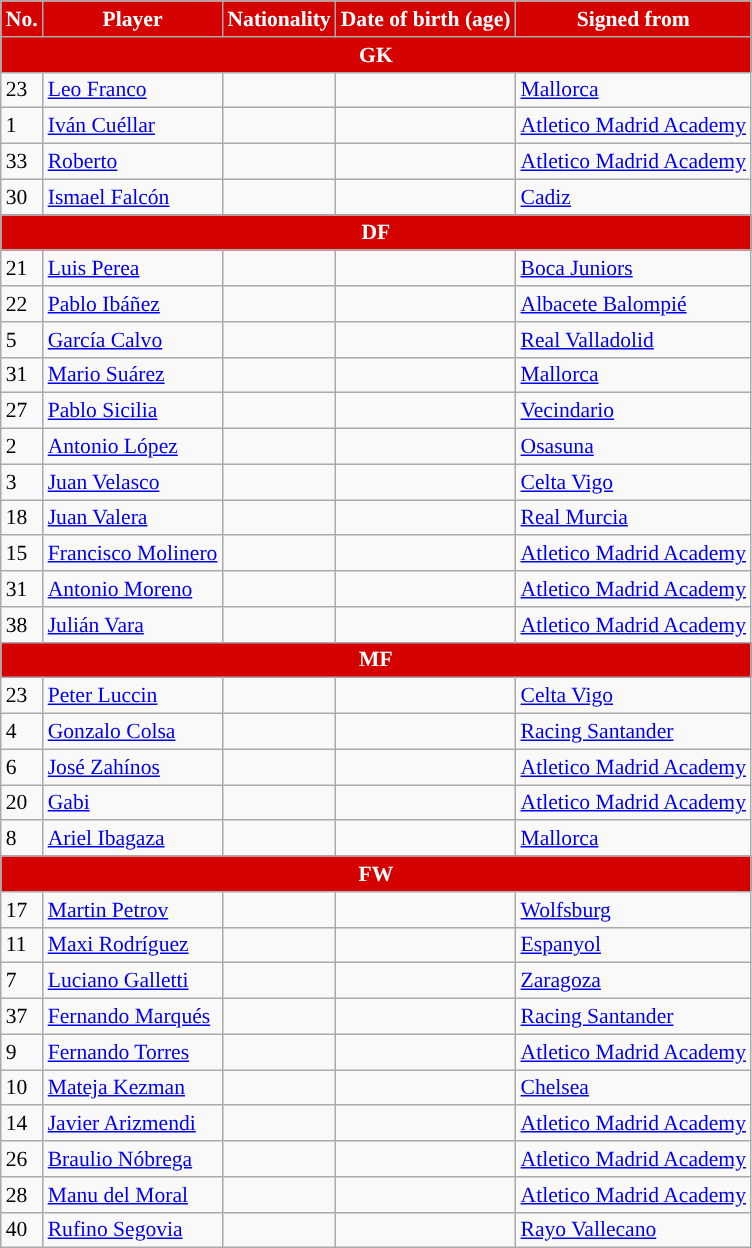<table class="wikitable sortable" style="font-size:90%;">
<tr>
<th style="background:#d50000; color:white; text-align:;">No.</th>
<th style="background:#d50000; color:white; text-align:;">Player</th>
<th style="background:#d50000; color:white; text-align:;">Nationality</th>
<th style="background:#d50000; color:white; text-align:;">Date of birth (age)</th>
<th style="background:#d50000; color:white; text-align:;">Signed from</th>
</tr>
<tr>
<th colspan="10" style="background:#d50000; color:white; text-align:top"><strong>GK</strong></th>
</tr>
<tr>
<td>23</td>
<td><a href='#'>Leo Franco</a></td>
<td></td>
<td></td>
<td> <a href='#'>Mallorca</a></td>
</tr>
<tr>
<td>1</td>
<td><a href='#'>Iván Cuéllar</a></td>
<td></td>
<td></td>
<td> <a href='#'>Atletico Madrid Academy</a></td>
</tr>
<tr>
<td>33</td>
<td><a href='#'>Roberto</a></td>
<td></td>
<td></td>
<td> <a href='#'>Atletico Madrid Academy</a></td>
</tr>
<tr>
<td>30</td>
<td><a href='#'>Ismael Falcón</a></td>
<td></td>
<td></td>
<td> <a href='#'>Cadiz</a></td>
</tr>
<tr>
<th colspan="10" style="background:#d50000; color:white; text-align:center"><strong>DF</strong></th>
</tr>
<tr>
<td>21</td>
<td><a href='#'>Luis Perea</a></td>
<td></td>
<td></td>
<td> <a href='#'>Boca Juniors</a></td>
</tr>
<tr>
<td>22</td>
<td><a href='#'>Pablo Ibáñez</a></td>
<td></td>
<td></td>
<td> <a href='#'>Albacete Balompié</a></td>
</tr>
<tr>
<td>5</td>
<td><a href='#'>García Calvo</a></td>
<td></td>
<td></td>
<td> <a href='#'>Real Valladolid</a></td>
</tr>
<tr>
<td>31</td>
<td><a href='#'>Mario Suárez</a></td>
<td></td>
<td></td>
<td> <a href='#'>Mallorca</a></td>
</tr>
<tr>
<td>27</td>
<td><a href='#'>Pablo Sicilia</a></td>
<td></td>
<td></td>
<td> <a href='#'>Vecindario</a></td>
</tr>
<tr>
<td>2</td>
<td><a href='#'>Antonio López</a></td>
<td></td>
<td></td>
<td> <a href='#'>Osasuna</a></td>
</tr>
<tr>
<td>3</td>
<td><a href='#'>Juan Velasco</a></td>
<td></td>
<td></td>
<td> <a href='#'>Celta Vigo</a></td>
</tr>
<tr>
<td>18</td>
<td><a href='#'>Juan Valera</a></td>
<td></td>
<td></td>
<td> <a href='#'>Real Murcia</a></td>
</tr>
<tr>
<td>15</td>
<td><a href='#'>Francisco Molinero</a></td>
<td></td>
<td></td>
<td> <a href='#'>Atletico Madrid Academy</a></td>
</tr>
<tr>
<td>31</td>
<td><a href='#'>Antonio Moreno</a></td>
<td></td>
<td></td>
<td> <a href='#'>Atletico Madrid Academy</a></td>
</tr>
<tr>
<td>38</td>
<td><a href='#'>Julián Vara</a></td>
<td></td>
<td></td>
<td> <a href='#'>Atletico Madrid Academy</a></td>
</tr>
<tr>
<th colspan="10" style="background:#d50000; color:white; text-align:center"><strong>MF</strong></th>
</tr>
<tr>
<td>23</td>
<td><a href='#'>Peter Luccin</a></td>
<td></td>
<td></td>
<td> <a href='#'>Celta Vigo</a></td>
</tr>
<tr>
<td>4</td>
<td><a href='#'>Gonzalo Colsa</a></td>
<td></td>
<td></td>
<td> <a href='#'>Racing Santander</a></td>
</tr>
<tr>
<td>6</td>
<td><a href='#'>José Zahínos</a></td>
<td></td>
<td></td>
<td> <a href='#'>Atletico Madrid Academy</a></td>
</tr>
<tr>
<td>20</td>
<td><a href='#'>Gabi</a></td>
<td></td>
<td></td>
<td> <a href='#'>Atletico Madrid Academy</a></td>
</tr>
<tr>
<td>8</td>
<td><a href='#'>Ariel Ibagaza</a></td>
<td></td>
<td></td>
<td> <a href='#'>Mallorca</a></td>
</tr>
<tr>
<th colspan="10" style="background:#d50000; color:white; text-align:center"><strong>FW</strong></th>
</tr>
<tr>
<td>17</td>
<td><a href='#'>Martin Petrov</a></td>
<td></td>
<td></td>
<td> <a href='#'>Wolfsburg</a></td>
</tr>
<tr>
<td>11</td>
<td><a href='#'>Maxi Rodríguez</a></td>
<td></td>
<td></td>
<td> <a href='#'>Espanyol</a></td>
</tr>
<tr>
<td>7</td>
<td><a href='#'>Luciano Galletti</a></td>
<td></td>
<td></td>
<td> <a href='#'>Zaragoza</a></td>
</tr>
<tr>
<td>37</td>
<td><a href='#'>Fernando Marqués</a></td>
<td></td>
<td></td>
<td> <a href='#'>Racing Santander</a></td>
</tr>
<tr>
<td>9</td>
<td><a href='#'>Fernando Torres</a></td>
<td></td>
<td></td>
<td> <a href='#'>Atletico Madrid Academy</a></td>
</tr>
<tr>
<td>10</td>
<td><a href='#'>Mateja Kezman</a></td>
<td></td>
<td></td>
<td> <a href='#'>Chelsea</a></td>
</tr>
<tr>
<td>14</td>
<td><a href='#'>Javier Arizmendi</a></td>
<td></td>
<td></td>
<td> <a href='#'>Atletico Madrid Academy</a></td>
</tr>
<tr>
<td>26</td>
<td><a href='#'>Braulio Nóbrega</a></td>
<td></td>
<td></td>
<td> <a href='#'>Atletico Madrid Academy</a></td>
</tr>
<tr>
<td>28</td>
<td><a href='#'>Manu del Moral</a></td>
<td></td>
<td></td>
<td> <a href='#'>Atletico Madrid Academy</a></td>
</tr>
<tr>
<td>40</td>
<td><a href='#'>Rufino Segovia</a></td>
<td></td>
<td></td>
<td> <a href='#'>Rayo Vallecano</a></td>
</tr>
</table>
